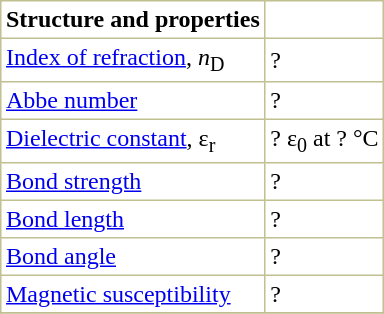<table border="1" cellspacing="0" cellpadding="3" style="margin: 0 0 0 0.5em; background: #FFFFFF; border-collapse: collapse; border-color: #C0C090;">
<tr>
<th>Structure and properties</th>
</tr>
<tr>
<td><a href='#'>Index of refraction</a>, <em>n</em><sub>D</sub></td>
<td>? </td>
</tr>
<tr>
<td><a href='#'>Abbe number</a></td>
<td>? </td>
</tr>
<tr>
<td><a href='#'>Dielectric constant</a>, ε<sub>r</sub></td>
<td>? ε<sub>0</sub> at ? °C </td>
</tr>
<tr>
<td><a href='#'>Bond strength</a></td>
<td>? </td>
</tr>
<tr>
<td><a href='#'>Bond length</a></td>
<td>? </td>
</tr>
<tr>
<td><a href='#'>Bond angle</a></td>
<td>? </td>
</tr>
<tr>
<td><a href='#'>Magnetic susceptibility</a></td>
<td>? </td>
</tr>
<tr>
</tr>
</table>
